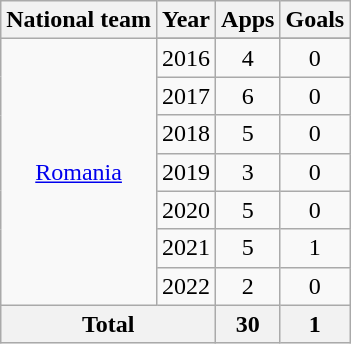<table class="wikitable" style="text-align:center">
<tr>
<th>National team</th>
<th>Year</th>
<th>Apps</th>
<th>Goals</th>
</tr>
<tr>
<td rowspan="8"><a href='#'>Romania</a></td>
</tr>
<tr>
<td>2016</td>
<td>4</td>
<td>0</td>
</tr>
<tr>
<td>2017</td>
<td>6</td>
<td>0</td>
</tr>
<tr>
<td>2018</td>
<td>5</td>
<td>0</td>
</tr>
<tr>
<td>2019</td>
<td>3</td>
<td>0</td>
</tr>
<tr>
<td>2020</td>
<td>5</td>
<td>0</td>
</tr>
<tr>
<td>2021</td>
<td>5</td>
<td>1</td>
</tr>
<tr>
<td>2022</td>
<td>2</td>
<td>0</td>
</tr>
<tr>
<th colspan=2>Total</th>
<th>30</th>
<th>1</th>
</tr>
</table>
